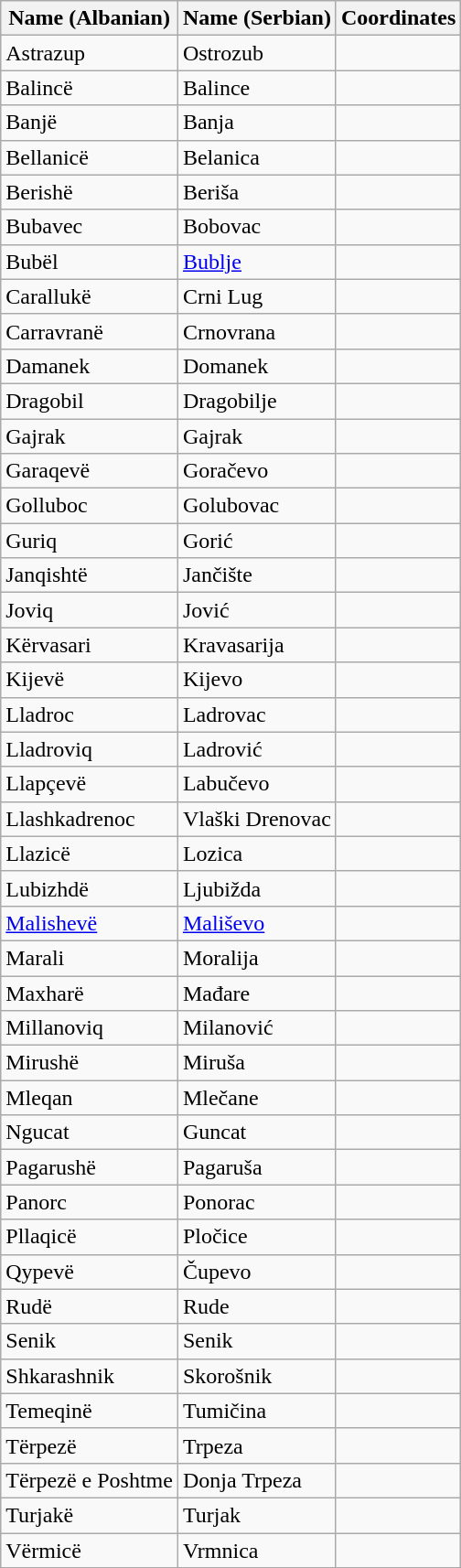<table class="wikitable sortable">
<tr>
<th>Name (Albanian)</th>
<th>Name (Serbian)</th>
<th>Coordinates</th>
</tr>
<tr>
<td>Astrazup</td>
<td>Ostrozub</td>
<td></td>
</tr>
<tr>
<td>Balincë</td>
<td>Balince</td>
<td></td>
</tr>
<tr>
<td>Banjë</td>
<td>Banja</td>
<td></td>
</tr>
<tr>
<td>Bellanicë</td>
<td>Belanica</td>
<td></td>
</tr>
<tr>
<td>Berishë</td>
<td>Beriša</td>
<td></td>
</tr>
<tr>
<td>Bubavec</td>
<td>Bobovac</td>
<td></td>
</tr>
<tr>
<td>Bubël</td>
<td><a href='#'>Bublje</a></td>
<td></td>
</tr>
<tr>
<td>Carallukë</td>
<td>Crni Lug</td>
<td></td>
</tr>
<tr>
<td>Carravranë</td>
<td>Crnovrana</td>
<td></td>
</tr>
<tr>
<td>Damanek</td>
<td>Domanek</td>
<td></td>
</tr>
<tr>
<td>Dragobil</td>
<td>Dragobilje</td>
<td></td>
</tr>
<tr>
<td>Gajrak</td>
<td>Gajrak</td>
<td></td>
</tr>
<tr>
<td>Garaqevë</td>
<td>Goračevo</td>
<td></td>
</tr>
<tr>
<td>Golluboc</td>
<td>Golubovac</td>
<td></td>
</tr>
<tr>
<td>Guriq</td>
<td>Gorić</td>
<td></td>
</tr>
<tr>
<td>Janqishtë</td>
<td>Jančište</td>
<td></td>
</tr>
<tr>
<td>Joviq</td>
<td>Jović</td>
<td></td>
</tr>
<tr>
<td>Kërvasari</td>
<td>Kravasarija</td>
<td></td>
</tr>
<tr>
<td>Kijevë</td>
<td>Kijevo</td>
<td></td>
</tr>
<tr>
<td>Lladroc</td>
<td>Ladrovac</td>
<td></td>
</tr>
<tr>
<td>Lladroviq</td>
<td>Ladrović</td>
<td></td>
</tr>
<tr>
<td>Llapçevë</td>
<td>Labučevo</td>
<td></td>
</tr>
<tr>
<td>Llashkadrenoc</td>
<td>Vlaški Drenovac</td>
<td></td>
</tr>
<tr>
<td>Llazicë</td>
<td>Lozica</td>
<td></td>
</tr>
<tr>
<td>Lubizhdë</td>
<td>Ljubižda</td>
<td></td>
</tr>
<tr>
<td><a href='#'>Malishevë</a></td>
<td><a href='#'>Mališevo</a></td>
<td></td>
</tr>
<tr>
<td>Marali</td>
<td>Moralija</td>
<td></td>
</tr>
<tr>
<td>Maxharë</td>
<td>Mađare</td>
<td></td>
</tr>
<tr>
<td>Millanoviq</td>
<td>Milanović</td>
<td></td>
</tr>
<tr>
<td>Mirushë</td>
<td>Miruša</td>
<td></td>
</tr>
<tr>
<td>Mleqan</td>
<td>Mlečane</td>
<td></td>
</tr>
<tr>
<td>Ngucat</td>
<td>Guncat</td>
<td></td>
</tr>
<tr>
<td>Pagarushë</td>
<td>Pagaruša</td>
<td></td>
</tr>
<tr>
<td>Panorc</td>
<td>Ponorac</td>
<td></td>
</tr>
<tr>
<td>Pllaqicë</td>
<td>Pločice</td>
<td></td>
</tr>
<tr>
<td>Qypevë</td>
<td>Čupevo</td>
<td></td>
</tr>
<tr>
<td>Rudë</td>
<td>Rude</td>
<td></td>
</tr>
<tr>
<td>Senik</td>
<td>Senik</td>
<td></td>
</tr>
<tr>
<td>Shkarashnik</td>
<td>Skorošnik</td>
<td></td>
</tr>
<tr>
<td>Temeqinë</td>
<td>Tumičina</td>
<td></td>
</tr>
<tr>
<td>Tërpezë</td>
<td>Trpeza</td>
<td></td>
</tr>
<tr>
<td>Tërpezë e Poshtme</td>
<td>Donja Trpeza</td>
<td></td>
</tr>
<tr>
<td>Turjakë</td>
<td>Turjak</td>
<td></td>
</tr>
<tr>
<td>Vërmicë</td>
<td>Vrmnica</td>
<td></td>
</tr>
</table>
